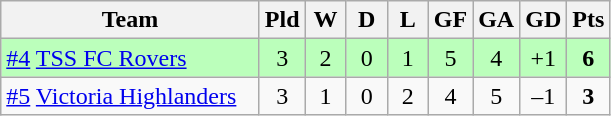<table class="wikitable" style="text-align: center;">
<tr>
<th style="width:165px;">Team</th>
<th width="20">Pld</th>
<th width="20">W</th>
<th width="20">D</th>
<th width="20">L</th>
<th width="20">GF</th>
<th width="20">GA</th>
<th width="20">GD</th>
<th width="20">Pts</th>
</tr>
<tr style="background:#bfb;">
<td style="text-align:left;"><a href='#'>#4</a> <a href='#'>TSS FC Rovers</a></td>
<td>3</td>
<td>2</td>
<td>0</td>
<td>1</td>
<td>5</td>
<td>4</td>
<td>+1</td>
<td><strong>6</strong></td>
</tr>
<tr>
<td style="text-align:left;"><a href='#'>#5</a> <a href='#'>Victoria Highlanders</a></td>
<td>3</td>
<td>1</td>
<td>0</td>
<td>2</td>
<td>4</td>
<td>5</td>
<td>–1</td>
<td><strong>3</strong></td>
</tr>
</table>
